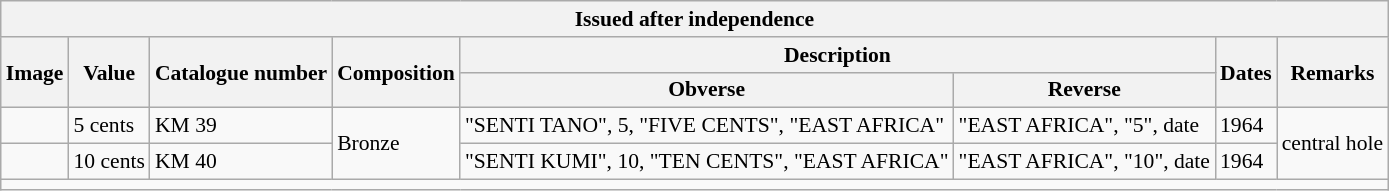<table class="wikitable" style="font-size: 90%">
<tr>
<th colspan="9">Issued after independence</th>
</tr>
<tr>
<th rowspan="2">Image</th>
<th rowspan="2">Value</th>
<th rowspan="2">Catalogue number</th>
<th rowspan="2">Composition</th>
<th colspan="2">Description</th>
<th rowspan="2">Dates</th>
<th rowspan="2">Remarks</th>
</tr>
<tr>
<th>Obverse</th>
<th>Reverse</th>
</tr>
<tr>
<td align="center"></td>
<td>5 cents</td>
<td>KM 39</td>
<td rowspan="2">Bronze</td>
<td>"SENTI TANO", 5, "FIVE CENTS", "EAST AFRICA"</td>
<td>"EAST AFRICA", "5", date</td>
<td>1964</td>
<td rowspan="2">central hole</td>
</tr>
<tr>
<td align="center"></td>
<td>10 cents</td>
<td>KM 40</td>
<td>"SENTI KUMI", 10, "TEN CENTS", "EAST AFRICA"</td>
<td>"EAST AFRICA", "10", date</td>
<td>1964</td>
</tr>
<tr>
<td colspan="9"></td>
</tr>
</table>
